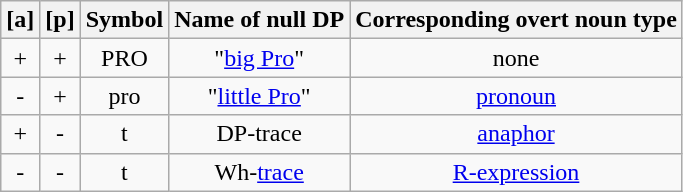<table class="wikitable" style="text-align:center;">
<tr>
<th>[a]</th>
<th>[p]</th>
<th>Symbol</th>
<th>Name of null DP</th>
<th>Corresponding overt noun type</th>
</tr>
<tr>
<td>+</td>
<td>+</td>
<td>PRO</td>
<td>"<a href='#'>big Pro</a>"</td>
<td>none</td>
</tr>
<tr>
<td>-</td>
<td>+</td>
<td>pro</td>
<td>"<a href='#'>little Pro</a>"</td>
<td><a href='#'>pronoun</a></td>
</tr>
<tr>
<td>+</td>
<td>-</td>
<td>t</td>
<td>DP-trace</td>
<td><a href='#'>anaphor</a></td>
</tr>
<tr>
<td>-</td>
<td>-</td>
<td>t</td>
<td>Wh-<a href='#'>trace</a></td>
<td><a href='#'>R-expression</a></td>
</tr>
</table>
